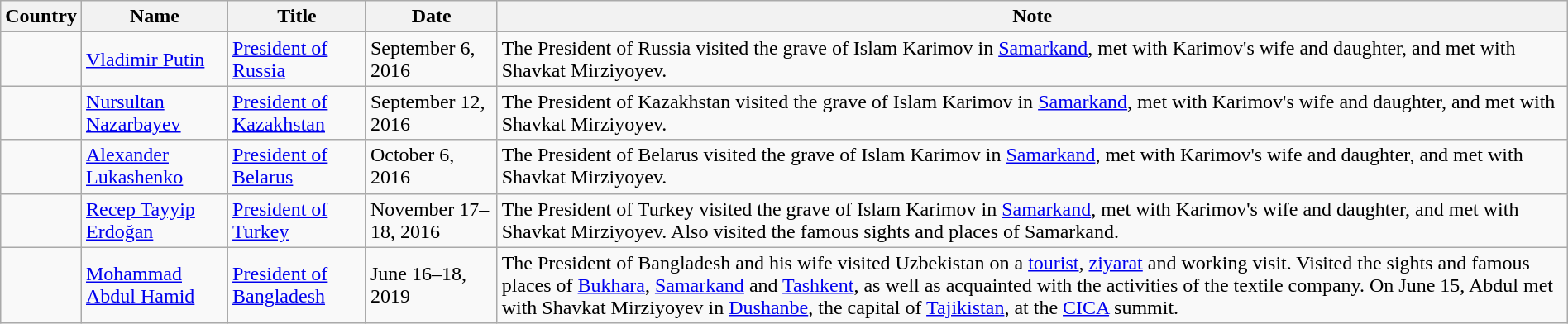<table class="wikitable sortable" style="margin:1em auto 1em auto;">
<tr>
<th>Country</th>
<th>Name</th>
<th>Title</th>
<th>Date</th>
<th>Note</th>
</tr>
<tr>
<td></td>
<td><a href='#'>Vladimir Putin</a></td>
<td><a href='#'>President of Russia</a></td>
<td>September 6, 2016</td>
<td>The President of Russia visited the grave of Islam Karimov in <a href='#'>Samarkand</a>, met with Karimov's wife and daughter, and met with Shavkat Mirziyoyev.</td>
</tr>
<tr>
<td></td>
<td><a href='#'>Nursultan Nazarbayev</a></td>
<td><a href='#'>President of Kazakhstan</a></td>
<td>September 12, 2016</td>
<td>The President of Kazakhstan visited the grave of Islam Karimov in <a href='#'>Samarkand</a>, met with Karimov's wife and daughter, and met with Shavkat Mirziyoyev.</td>
</tr>
<tr>
<td></td>
<td><a href='#'>Alexander Lukashenko</a></td>
<td><a href='#'>President of Belarus</a></td>
<td>October 6, 2016</td>
<td>The President of Belarus visited the grave of Islam Karimov in <a href='#'>Samarkand</a>, met with Karimov's wife and daughter, and met with Shavkat Mirziyoyev.</td>
</tr>
<tr>
<td></td>
<td><a href='#'>Recep Tayyip Erdoğan</a></td>
<td><a href='#'>President of Turkey</a></td>
<td>November 17–18, 2016</td>
<td>The President of Turkey visited the grave of Islam Karimov in <a href='#'>Samarkand</a>, met with Karimov's wife and daughter, and met with Shavkat Mirziyoyev. Also visited the famous sights and places of Samarkand.</td>
</tr>
<tr>
<td></td>
<td><a href='#'>Mohammad Abdul Hamid</a></td>
<td><a href='#'>President of Bangladesh</a></td>
<td>June 16–18, 2019</td>
<td>The President of Bangladesh and his wife visited Uzbekistan on a <a href='#'>tourist</a>, <a href='#'>ziyarat</a> and working visit. Visited the sights and famous places of <a href='#'>Bukhara</a>, <a href='#'>Samarkand</a> and <a href='#'>Tashkent</a>, as well as acquainted with the activities of the textile company. On June 15, Abdul met with Shavkat Mirziyoyev in <a href='#'>Dushanbe</a>, the capital of <a href='#'>Tajikistan</a>, at the <a href='#'>CICA</a> summit.</td>
</tr>
</table>
